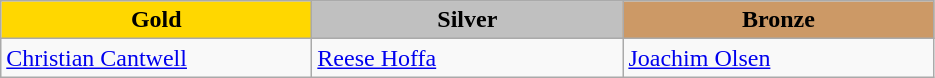<table class="wikitable" style="text-align:left">
<tr align="center">
<td width=200 bgcolor=gold><strong>Gold</strong></td>
<td width=200 bgcolor=silver><strong>Silver</strong></td>
<td width=200 bgcolor=CC9966><strong>Bronze</strong></td>
</tr>
<tr>
<td><a href='#'>Christian Cantwell</a><br><em></em></td>
<td><a href='#'>Reese Hoffa</a><br><em></em></td>
<td><a href='#'>Joachim Olsen</a><br><em></em></td>
</tr>
</table>
